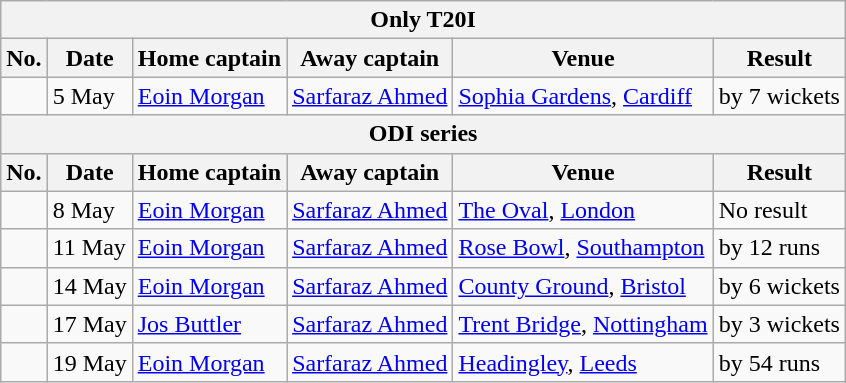<table class="wikitable">
<tr>
<th colspan="6">Only T20I</th>
</tr>
<tr>
<th>No.</th>
<th>Date</th>
<th>Home captain</th>
<th>Away captain</th>
<th>Venue</th>
<th>Result</th>
</tr>
<tr>
<td></td>
<td>5 May</td>
<td><a href='#'>Eoin Morgan</a></td>
<td><a href='#'>Sarfaraz Ahmed</a></td>
<td><a href='#'>Sophia Gardens</a>, <a href='#'>Cardiff</a></td>
<td> by 7 wickets</td>
</tr>
<tr>
<th colspan="6">ODI series</th>
</tr>
<tr>
<th>No.</th>
<th>Date</th>
<th>Home captain</th>
<th>Away captain</th>
<th>Venue</th>
<th>Result</th>
</tr>
<tr>
<td></td>
<td>8 May</td>
<td><a href='#'>Eoin Morgan</a></td>
<td><a href='#'>Sarfaraz Ahmed</a></td>
<td><a href='#'>The Oval</a>, <a href='#'>London</a></td>
<td>No result</td>
</tr>
<tr>
<td></td>
<td>11 May</td>
<td><a href='#'>Eoin Morgan</a></td>
<td><a href='#'>Sarfaraz Ahmed</a></td>
<td><a href='#'>Rose Bowl</a>, <a href='#'>Southampton</a></td>
<td> by 12 runs</td>
</tr>
<tr>
<td></td>
<td>14 May</td>
<td><a href='#'>Eoin Morgan</a></td>
<td><a href='#'>Sarfaraz Ahmed</a></td>
<td><a href='#'>County Ground</a>, <a href='#'>Bristol</a></td>
<td> by 6 wickets</td>
</tr>
<tr>
<td></td>
<td>17 May</td>
<td><a href='#'>Jos Buttler</a></td>
<td><a href='#'>Sarfaraz Ahmed</a></td>
<td><a href='#'>Trent Bridge</a>, <a href='#'>Nottingham</a></td>
<td> by 3 wickets</td>
</tr>
<tr>
<td></td>
<td>19 May</td>
<td><a href='#'>Eoin Morgan</a></td>
<td><a href='#'>Sarfaraz Ahmed</a></td>
<td><a href='#'>Headingley</a>, <a href='#'>Leeds</a></td>
<td> by 54 runs</td>
</tr>
</table>
